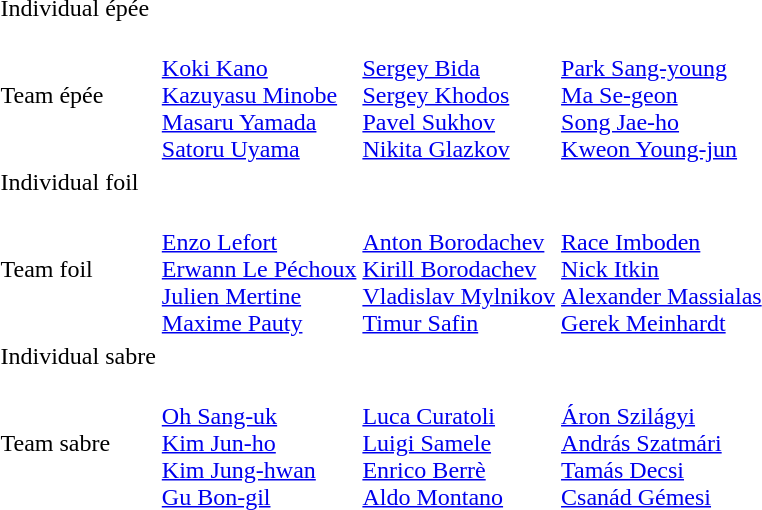<table>
<tr>
<td>Individual épée<br></td>
<td></td>
<td></td>
<td></td>
</tr>
<tr>
<td>Team épée<br></td>
<td><br><a href='#'>Koki Kano</a><br><a href='#'>Kazuyasu Minobe</a><br><a href='#'>Masaru Yamada</a><br><a href='#'>Satoru Uyama</a></td>
<td><br><a href='#'>Sergey Bida</a><br><a href='#'>Sergey Khodos</a><br><a href='#'>Pavel Sukhov</a><br><a href='#'>Nikita Glazkov</a></td>
<td><br><a href='#'>Park Sang-young</a><br><a href='#'>Ma Se-geon</a><br><a href='#'>Song Jae-ho</a><br><a href='#'>Kweon Young-jun</a></td>
</tr>
<tr>
<td>Individual foil<br></td>
<td></td>
<td></td>
<td></td>
</tr>
<tr>
<td>Team foil<br></td>
<td><br><a href='#'>Enzo Lefort</a><br><a href='#'>Erwann Le Péchoux</a><br><a href='#'>Julien Mertine</a><br><a href='#'>Maxime Pauty</a></td>
<td><br><a href='#'>Anton Borodachev</a><br><a href='#'>Kirill Borodachev</a><br><a href='#'>Vladislav Mylnikov</a><br><a href='#'>Timur Safin</a></td>
<td><br><a href='#'>Race Imboden</a><br><a href='#'>Nick Itkin</a><br><a href='#'>Alexander Massialas</a><br><a href='#'>Gerek Meinhardt</a></td>
</tr>
<tr>
<td>Individual sabre<br></td>
<td></td>
<td></td>
<td></td>
</tr>
<tr>
<td>Team sabre<br></td>
<td><br><a href='#'>Oh Sang-uk</a><br><a href='#'>Kim Jun-ho</a><br><a href='#'>Kim Jung-hwan</a><br><a href='#'>Gu Bon-gil</a></td>
<td><br><a href='#'>Luca Curatoli</a><br><a href='#'>Luigi Samele</a><br><a href='#'>Enrico Berrè</a><br><a href='#'>Aldo Montano</a></td>
<td><br><a href='#'>Áron Szilágyi</a><br><a href='#'>András Szatmári</a><br><a href='#'>Tamás Decsi</a><br><a href='#'>Csanád Gémesi</a></td>
</tr>
</table>
